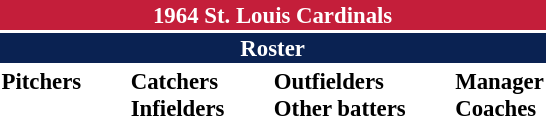<table class="toccolours" style="font-size: 95%;">
<tr>
<th colspan="10" style="background:#c41e3a; color:white; text-align:center;">1964 St. Louis Cardinals</th>
</tr>
<tr>
<td colspan="10" style="background:#0a2252; color:white; text-align:center;"><strong>Roster</strong></td>
</tr>
<tr>
<td valign="top"><strong>Pitchers</strong><br>
















</td>
<td style="width:25px;"></td>
<td valign="top"><strong>Catchers</strong><br>

<strong>Infielders</strong>






</td>
<td style="width:25px;"></td>
<td valign="top"><strong>Outfielders</strong><br>








<strong>Other batters</strong>

</td>
<td style="width:25px;"></td>
<td valign="top"><strong>Manager</strong><br>
<strong>Coaches</strong>



</td>
</tr>
</table>
